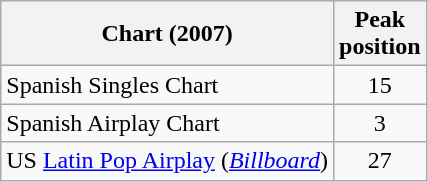<table class="wikitable">
<tr>
<th>Chart (2007)</th>
<th align="left">Peak<br>position</th>
</tr>
<tr>
<td>Spanish Singles Chart</td>
<td style="text-align:center;">15</td>
</tr>
<tr>
<td>Spanish Airplay Chart</td>
<td style="text-align:center;">3</td>
</tr>
<tr>
<td align="left">US <a href='#'>Latin Pop Airplay</a> (<em><a href='#'>Billboard</a></em>) </td>
<td align="center">27</td>
</tr>
</table>
